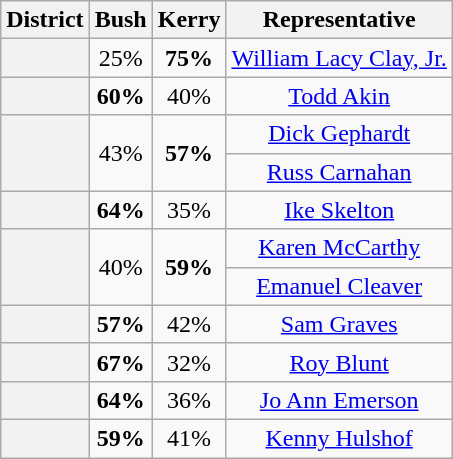<table class=wikitable>
<tr>
<th>District</th>
<th>Bush</th>
<th>Kerry</th>
<th>Representative</th>
</tr>
<tr align=center>
<th></th>
<td>25%</td>
<td><strong>75%</strong></td>
<td><a href='#'>William Lacy Clay, Jr.</a></td>
</tr>
<tr align=center>
<th></th>
<td><strong>60%</strong></td>
<td>40%</td>
<td><a href='#'>Todd Akin</a></td>
</tr>
<tr align=center>
<th rowspan=2 ></th>
<td rowspan=2>43%</td>
<td rowspan=2><strong>57%</strong></td>
<td><a href='#'>Dick Gephardt</a></td>
</tr>
<tr align=center>
<td><a href='#'>Russ Carnahan</a></td>
</tr>
<tr align=center>
<th></th>
<td><strong>64%</strong></td>
<td>35%</td>
<td><a href='#'>Ike Skelton</a></td>
</tr>
<tr align=center>
<th rowspan=2 ></th>
<td rowspan=2>40%</td>
<td rowspan=2><strong>59%</strong></td>
<td><a href='#'>Karen McCarthy</a></td>
</tr>
<tr align=center>
<td><a href='#'>Emanuel Cleaver</a></td>
</tr>
<tr align=center>
<th></th>
<td><strong>57%</strong></td>
<td>42%</td>
<td><a href='#'>Sam Graves</a></td>
</tr>
<tr align=center>
<th></th>
<td><strong>67%</strong></td>
<td>32%</td>
<td><a href='#'>Roy Blunt</a></td>
</tr>
<tr align=center>
<th></th>
<td><strong>64%</strong></td>
<td>36%</td>
<td><a href='#'>Jo Ann Emerson</a></td>
</tr>
<tr align=center>
<th></th>
<td><strong>59%</strong></td>
<td>41%</td>
<td><a href='#'>Kenny Hulshof</a></td>
</tr>
</table>
